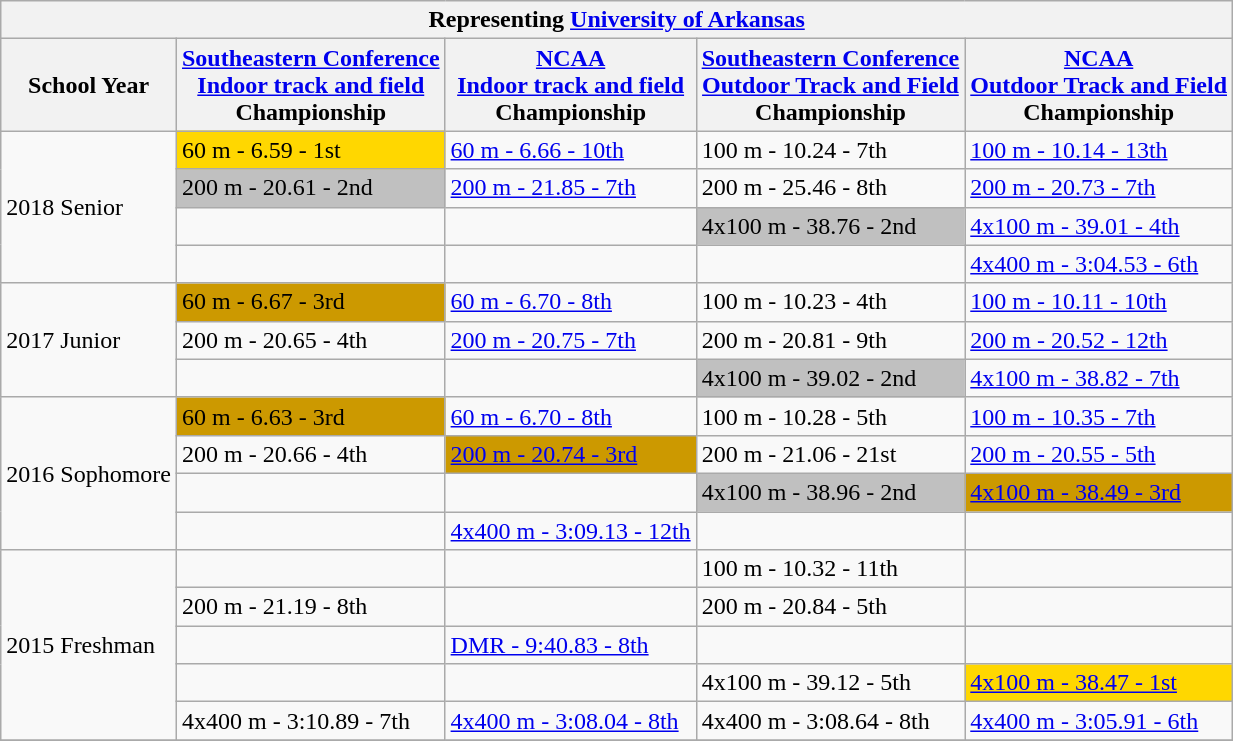<table class="wikitable sortable">
<tr>
<th colspan="7">Representing <a href='#'>University of Arkansas</a></th>
</tr>
<tr>
<th>School Year</th>
<th><a href='#'>Southeastern Conference</a><br><a href='#'>Indoor track and field</a><br>Championship</th>
<th><a href='#'>NCAA</a><br><a href='#'>Indoor track and field</a><br>Championship</th>
<th><a href='#'>Southeastern Conference</a><br><a href='#'>Outdoor Track and Field</a><br>Championship</th>
<th><a href='#'>NCAA</a><br><a href='#'>Outdoor Track and Field</a><br>Championship</th>
</tr>
<tr>
<td Rowspan=4>2018 Senior</td>
<td bgcolor=gold>60 m - 6.59 - 1st</td>
<td><a href='#'>60 m - 6.66 - 10th</a></td>
<td>100 m - 10.24 - 7th</td>
<td><a href='#'>100 m - 10.14 - 13th</a></td>
</tr>
<tr>
<td bgcolor=silver>200 m - 20.61 - 2nd</td>
<td><a href='#'>200 m - 21.85 - 7th</a></td>
<td>200 m - 25.46 - 8th</td>
<td><a href='#'>200 m - 20.73 - 7th</a></td>
</tr>
<tr>
<td></td>
<td></td>
<td bgcolor=silver>4x100 m - 38.76 - 2nd</td>
<td><a href='#'>4x100 m - 39.01 - 4th</a></td>
</tr>
<tr>
<td></td>
<td></td>
<td></td>
<td><a href='#'>4x400 m - 3:04.53 - 6th</a></td>
</tr>
<tr>
<td Rowspan=3>2017 Junior</td>
<td bgcolor=cc9900>60 m - 6.67 - 3rd</td>
<td><a href='#'>60 m - 6.70 - 8th</a></td>
<td>100 m - 10.23 - 4th</td>
<td><a href='#'>100 m - 10.11 - 10th</a></td>
</tr>
<tr>
<td>200 m - 20.65 - 4th</td>
<td><a href='#'>200 m - 20.75 - 7th</a></td>
<td>200 m - 20.81 - 9th</td>
<td><a href='#'>200 m - 20.52 - 12th</a></td>
</tr>
<tr>
<td></td>
<td></td>
<td bgcolor=silver>4x100 m - 39.02 - 2nd</td>
<td><a href='#'>4x100 m - 38.82 - 7th</a></td>
</tr>
<tr>
<td Rowspan=4>2016 Sophomore</td>
<td bgcolor=cc9900>60 m - 6.63 - 3rd</td>
<td><a href='#'>60 m - 6.70 - 8th</a></td>
<td>100 m - 10.28 - 5th</td>
<td><a href='#'>100 m - 10.35 - 7th</a></td>
</tr>
<tr>
<td>200 m -  20.66 - 4th</td>
<td bgcolor=cc9900><a href='#'>200 m - 20.74 - 3rd</a></td>
<td>200 m - 21.06 - 21st</td>
<td><a href='#'>200 m - 20.55 - 5th</a></td>
</tr>
<tr>
<td></td>
<td></td>
<td bgcolor=silver>4x100 m - 38.96 - 2nd</td>
<td bgcolor=cc9900><a href='#'>4x100 m - 38.49 - 3rd</a></td>
</tr>
<tr>
<td></td>
<td><a href='#'>4x400 m - 3:09.13 - 12th</a></td>
<td></td>
<td></td>
</tr>
<tr>
<td Rowspan=5>2015 Freshman</td>
<td></td>
<td></td>
<td>100 m - 10.32 - 11th</td>
<td></td>
</tr>
<tr>
<td>200 m -  21.19 - 8th</td>
<td></td>
<td>200 m - 20.84 - 5th</td>
<td></td>
</tr>
<tr>
<td></td>
<td><a href='#'>DMR - 9:40.83 - 8th</a></td>
<td></td>
<td></td>
</tr>
<tr>
<td></td>
<td></td>
<td>4x100 m - 39.12 - 5th</td>
<td bgcolor=gold><a href='#'>4x100 m - 38.47 - 1st</a></td>
</tr>
<tr>
<td>4x400 m - 3:10.89 - 7th</td>
<td><a href='#'>4x400 m - 3:08.04 - 8th</a></td>
<td>4x400 m - 3:08.64 - 8th</td>
<td><a href='#'>4x400 m - 3:05.91 - 6th</a></td>
</tr>
<tr>
</tr>
</table>
